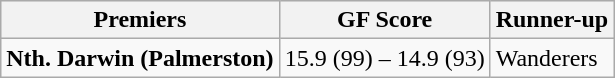<table class="wikitable" style="text-align:left;">
<tr style="background:#efefef;">
<th>Premiers</th>
<th>GF Score</th>
<th>Runner-up</th>
</tr>
<tr>
<td><strong>Nth. Darwin (Palmerston)</strong></td>
<td>15.9 (99) – 14.9 (93)</td>
<td>Wanderers</td>
</tr>
</table>
